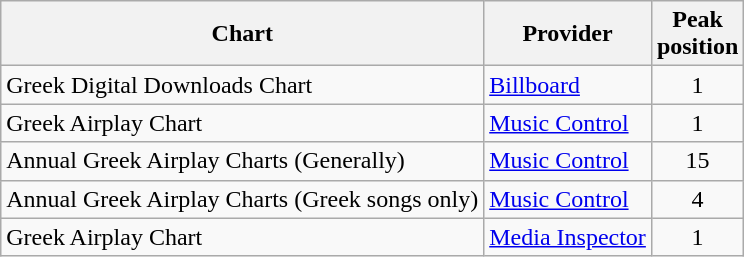<table class="wikitable sortable">
<tr>
<th style="text-align:center;">Chart</th>
<th>Provider</th>
<th style="text-align:center;">Peak<br>position</th>
</tr>
<tr>
<td align="left">Greek Digital Downloads Chart</td>
<td><a href='#'>Billboard</a></td>
<td style="text-align:center;">1</td>
</tr>
<tr>
<td align="left">Greek Airplay Chart</td>
<td><a href='#'>Music Control</a></td>
<td style="text-align:center;">1</td>
</tr>
<tr>
<td align="left">Annual Greek Airplay Charts (Generally)</td>
<td><a href='#'>Music Control</a></td>
<td style="text-align:center;">15 </td>
</tr>
<tr>
<td align="left">Annual Greek Airplay Charts (Greek songs only)</td>
<td><a href='#'>Music Control</a></td>
<td style="text-align:center;">4 </td>
</tr>
<tr>
<td align="left">Greek Airplay Chart</td>
<td><a href='#'>Media Inspector</a></td>
<td style="text-align:center;">1 </td>
</tr>
</table>
